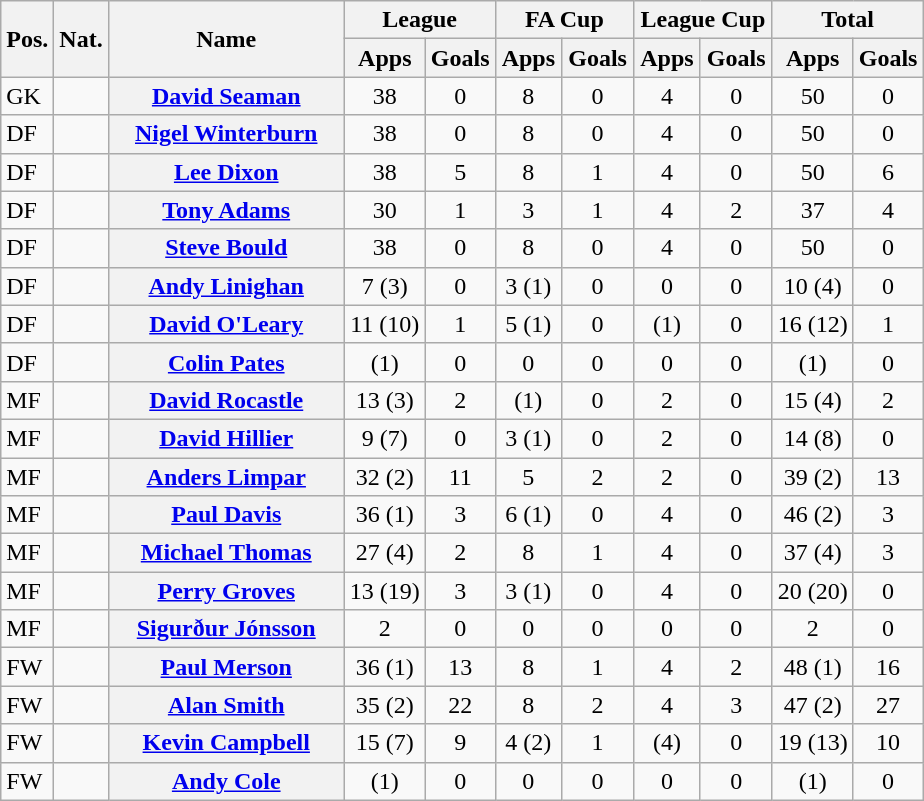<table class="wikitable plainrowheaders" style="text-align:center">
<tr>
<th rowspan="2">Pos.</th>
<th rowspan="2">Nat.</th>
<th rowspan="2" width="150">Name</th>
<th colspan="2" width="85">League</th>
<th colspan="2" width="85">FA Cup</th>
<th colspan="2" width="85">League Cup</th>
<th colspan="2" width="85">Total</th>
</tr>
<tr>
<th>Apps</th>
<th>Goals</th>
<th>Apps</th>
<th>Goals</th>
<th>Apps</th>
<th>Goals</th>
<th>Apps</th>
<th>Goals</th>
</tr>
<tr>
<td align="left">GK</td>
<td></td>
<th scope="row"><a href='#'>David Seaman</a></th>
<td>38</td>
<td>0</td>
<td>8</td>
<td>0</td>
<td>4</td>
<td>0</td>
<td>50</td>
<td>0</td>
</tr>
<tr>
<td align="left">DF</td>
<td></td>
<th scope="row"><a href='#'>Nigel Winterburn</a></th>
<td>38</td>
<td>0</td>
<td>8</td>
<td>0</td>
<td>4</td>
<td>0</td>
<td>50</td>
<td>0</td>
</tr>
<tr>
<td align="left">DF</td>
<td></td>
<th scope="row"><a href='#'>Lee Dixon</a></th>
<td>38</td>
<td>5</td>
<td>8</td>
<td>1</td>
<td>4</td>
<td>0</td>
<td>50</td>
<td>6</td>
</tr>
<tr>
<td align="left">DF</td>
<td></td>
<th scope="row"><a href='#'>Tony Adams</a></th>
<td>30</td>
<td>1</td>
<td>3</td>
<td>1</td>
<td>4</td>
<td>2</td>
<td>37</td>
<td>4</td>
</tr>
<tr>
<td align="left">DF</td>
<td></td>
<th scope="row"><a href='#'>Steve Bould</a></th>
<td>38</td>
<td>0</td>
<td>8</td>
<td>0</td>
<td>4</td>
<td>0</td>
<td>50</td>
<td>0</td>
</tr>
<tr>
<td align="left">DF</td>
<td></td>
<th scope="row"><a href='#'>Andy Linighan</a></th>
<td>7 (3)</td>
<td>0</td>
<td>3 (1)</td>
<td>0</td>
<td>0</td>
<td>0</td>
<td>10 (4)</td>
<td>0</td>
</tr>
<tr>
<td align="left">DF</td>
<td></td>
<th scope="row"><a href='#'>David O'Leary</a></th>
<td>11 (10)</td>
<td>1</td>
<td>5 (1)</td>
<td>0</td>
<td>(1)</td>
<td>0</td>
<td>16 (12)</td>
<td>1</td>
</tr>
<tr>
<td align="left">DF</td>
<td></td>
<th scope="row"><a href='#'>Colin Pates</a></th>
<td>(1)</td>
<td>0</td>
<td>0</td>
<td>0</td>
<td>0</td>
<td>0</td>
<td>(1)</td>
<td>0</td>
</tr>
<tr>
<td align="left">MF</td>
<td></td>
<th scope="row"><a href='#'>David Rocastle</a></th>
<td>13 (3)</td>
<td>2</td>
<td>(1)</td>
<td>0</td>
<td>2</td>
<td>0</td>
<td>15 (4)</td>
<td>2</td>
</tr>
<tr>
<td align="left">MF</td>
<td></td>
<th scope="row"><a href='#'>David Hillier</a></th>
<td>9 (7)</td>
<td>0</td>
<td>3 (1)</td>
<td>0</td>
<td>2</td>
<td>0</td>
<td>14 (8)</td>
<td>0</td>
</tr>
<tr>
<td align="left">MF</td>
<td></td>
<th scope="row"><a href='#'>Anders Limpar</a></th>
<td>32 (2)</td>
<td>11</td>
<td>5</td>
<td>2</td>
<td>2</td>
<td>0</td>
<td>39 (2)</td>
<td>13</td>
</tr>
<tr>
<td align="left">MF</td>
<td></td>
<th scope="row"><a href='#'>Paul Davis</a></th>
<td>36 (1)</td>
<td>3</td>
<td>6 (1)</td>
<td>0</td>
<td>4</td>
<td>0</td>
<td>46 (2)</td>
<td>3</td>
</tr>
<tr>
<td align="left">MF</td>
<td></td>
<th scope="row"><a href='#'>Michael Thomas</a></th>
<td>27 (4)</td>
<td>2</td>
<td>8</td>
<td>1</td>
<td>4</td>
<td>0</td>
<td>37 (4)</td>
<td>3</td>
</tr>
<tr>
<td align="left">MF</td>
<td></td>
<th scope="row"><a href='#'>Perry Groves</a></th>
<td>13 (19)</td>
<td>3</td>
<td>3 (1)</td>
<td>0</td>
<td>4</td>
<td>0</td>
<td>20 (20)</td>
<td>0</td>
</tr>
<tr>
<td align="left">MF</td>
<td></td>
<th scope="row"><a href='#'>Sigurður Jónsson</a></th>
<td>2</td>
<td>0</td>
<td>0</td>
<td>0</td>
<td>0</td>
<td>0</td>
<td>2</td>
<td>0</td>
</tr>
<tr>
<td align="left">FW</td>
<td></td>
<th scope="row"><a href='#'>Paul Merson</a></th>
<td>36 (1)</td>
<td>13</td>
<td>8</td>
<td>1</td>
<td>4</td>
<td>2</td>
<td>48 (1)</td>
<td>16</td>
</tr>
<tr>
<td align="left">FW</td>
<td></td>
<th scope="row"><a href='#'>Alan Smith</a></th>
<td>35 (2)</td>
<td>22</td>
<td>8</td>
<td>2</td>
<td>4</td>
<td>3</td>
<td>47 (2)</td>
<td>27</td>
</tr>
<tr>
<td align="left">FW</td>
<td></td>
<th scope="row"><a href='#'>Kevin Campbell</a></th>
<td>15 (7)</td>
<td>9</td>
<td>4 (2)</td>
<td>1</td>
<td>(4)</td>
<td>0</td>
<td>19 (13)</td>
<td>10</td>
</tr>
<tr>
<td align="left">FW</td>
<td></td>
<th scope="row"><a href='#'>Andy Cole</a></th>
<td>(1)</td>
<td>0</td>
<td>0</td>
<td>0</td>
<td>0</td>
<td>0</td>
<td>(1)</td>
<td>0</td>
</tr>
</table>
